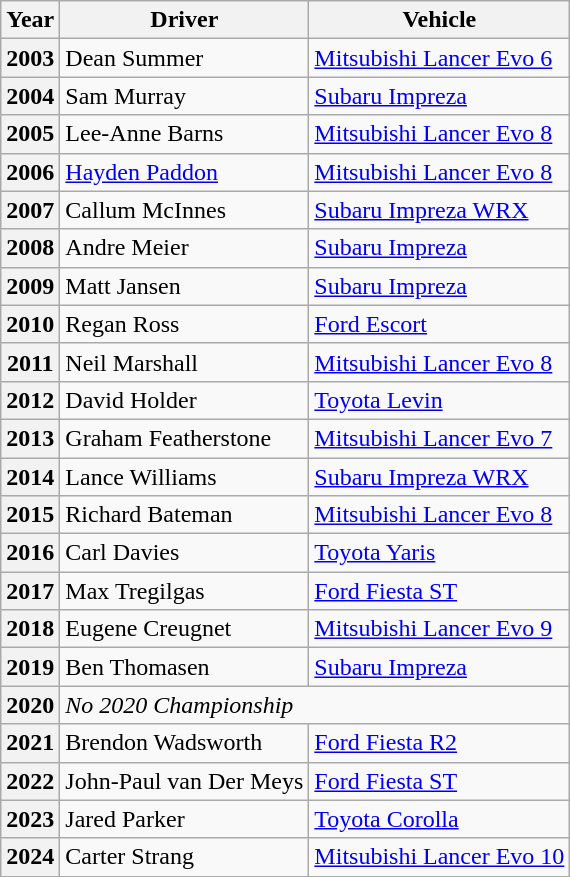<table class="wikitable">
<tr>
<th>Year</th>
<th>Driver</th>
<th>Vehicle</th>
</tr>
<tr>
<th>2003</th>
<td>Dean Summer</td>
<td><a href='#'>Mitsubishi Lancer Evo 6</a></td>
</tr>
<tr>
<th>2004</th>
<td>Sam Murray</td>
<td><a href='#'>Subaru Impreza</a></td>
</tr>
<tr>
<th>2005</th>
<td>Lee-Anne Barns</td>
<td><a href='#'>Mitsubishi Lancer Evo 8</a></td>
</tr>
<tr>
<th>2006</th>
<td><a href='#'>Hayden Paddon</a></td>
<td><a href='#'>Mitsubishi Lancer Evo 8</a></td>
</tr>
<tr>
<th>2007</th>
<td>Callum McInnes</td>
<td><a href='#'>Subaru Impreza WRX</a></td>
</tr>
<tr>
<th>2008</th>
<td>Andre Meier</td>
<td><a href='#'>Subaru Impreza</a></td>
</tr>
<tr>
<th>2009</th>
<td>Matt Jansen</td>
<td><a href='#'>Subaru Impreza</a></td>
</tr>
<tr>
<th>2010</th>
<td>Regan Ross</td>
<td><a href='#'>Ford Escort</a></td>
</tr>
<tr>
<th>2011</th>
<td>Neil Marshall</td>
<td><a href='#'>Mitsubishi Lancer Evo 8</a></td>
</tr>
<tr>
<th>2012</th>
<td>David Holder</td>
<td><a href='#'>Toyota Levin</a></td>
</tr>
<tr>
<th>2013</th>
<td>Graham Featherstone</td>
<td><a href='#'>Mitsubishi Lancer Evo 7</a></td>
</tr>
<tr>
<th>2014</th>
<td>Lance Williams</td>
<td><a href='#'>Subaru Impreza WRX</a></td>
</tr>
<tr>
<th>2015</th>
<td>Richard Bateman</td>
<td><a href='#'>Mitsubishi Lancer Evo 8</a></td>
</tr>
<tr>
<th>2016</th>
<td>Carl Davies</td>
<td><a href='#'>Toyota Yaris</a></td>
</tr>
<tr>
<th>2017</th>
<td>Max Tregilgas</td>
<td><a href='#'>Ford Fiesta ST</a></td>
</tr>
<tr>
<th>2018</th>
<td>Eugene Creugnet</td>
<td><a href='#'>Mitsubishi Lancer Evo 9</a></td>
</tr>
<tr>
<th>2019</th>
<td>Ben Thomasen</td>
<td><a href='#'>Subaru Impreza</a></td>
</tr>
<tr>
<th>2020</th>
<td colspan="2"><em>No 2020 Championship</em></td>
</tr>
<tr>
<th>2021</th>
<td>Brendon Wadsworth</td>
<td><a href='#'>Ford Fiesta R2</a></td>
</tr>
<tr>
<th>2022</th>
<td>John-Paul van Der Meys</td>
<td><a href='#'>Ford Fiesta ST</a></td>
</tr>
<tr>
<th>2023</th>
<td>Jared Parker</td>
<td><a href='#'>Toyota Corolla</a></td>
</tr>
<tr>
<th>2024</th>
<td>Carter Strang</td>
<td><a href='#'>Mitsubishi Lancer Evo 10</a></td>
</tr>
</table>
